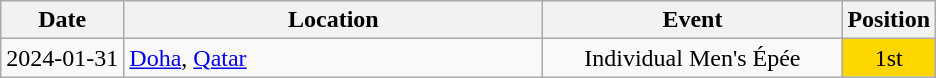<table class="wikitable" style="text-align:center;">
<tr>
<th>Date</th>
<th style="width:17em">Location</th>
<th style="width:12em">Event</th>
<th>Position</th>
</tr>
<tr>
<td>2024-01-31</td>
<td rowspan="1" align="left"> <a href='#'>Doha</a>, <a href='#'>Qatar</a></td>
<td>Individual Men's Épée</td>
<td bgcolor="gold">1st</td>
</tr>
</table>
